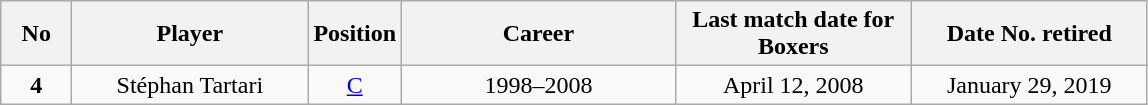<table class="wikitable" style="text-align:center">
<tr>
<th width=40px>No</th>
<th width=150px>Player</th>
<th width=40px>Position</th>
<th width=175px>Career</th>
<th width=150px>Last match date for Boxers</th>
<th width=150px>Date No. retired</th>
</tr>
<tr>
<td><strong>4</strong></td>
<td>Stéphan Tartari</td>
<td><a href='#'>C</a></td>
<td>1998–2008<br></td>
<td>April 12, 2008</td>
<td>January 29, 2019</td>
</tr>
</table>
